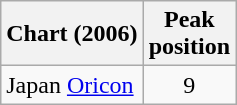<table class="wikitable">
<tr>
<th>Chart (2006)</th>
<th>Peak<br>position</th>
</tr>
<tr>
<td>Japan <a href='#'>Oricon</a></td>
<td align="center">9</td>
</tr>
</table>
